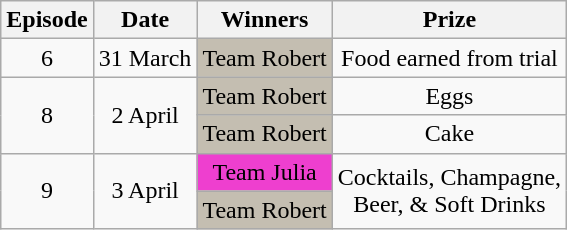<table class=wikitable style="text-align:center">
<tr>
<th>Episode</th>
<th>Date</th>
<th>Winners</th>
<th>Prize</th>
</tr>
<tr>
<td>6</td>
<td>31 March</td>
<td bgcolor=#C4BEB1>Team Robert</td>
<td>Food earned from trial</td>
</tr>
<tr>
<td rowspan="2">8</td>
<td rowspan="2">2 April</td>
<td bgcolor=#C4BEB1>Team Robert</td>
<td>Eggs</td>
</tr>
<tr>
<td bgcolor=#C4BEB1>Team Robert</td>
<td>Cake</td>
</tr>
<tr>
<td rowspan="2">9</td>
<td rowspan="2">3 April</td>
<td bgcolor=#EE3FCF>Team Julia</td>
<td rowspan="2">Cocktails, Champagne,<br>Beer, & Soft Drinks</td>
</tr>
<tr>
<td bgcolor=#C4BEB1>Team Robert</td>
</tr>
</table>
